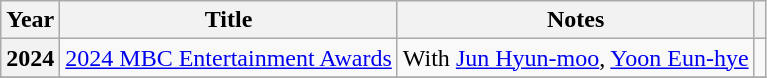<table class="wikitable plainrowheaders sortable">
<tr>
<th scope="col">Year</th>
<th scope="col">Title</th>
<th scope="col">Notes</th>
<th scope="col" class="unsortable"></th>
</tr>
<tr>
<th scope="row">2024</th>
<td><a href='#'>2024 MBC Entertainment Awards</a></td>
<td>With <a href='#'>Jun Hyun-moo</a>, <a href='#'>Yoon Eun-hye</a></td>
<td style="text-align:center"></td>
</tr>
<tr>
</tr>
</table>
